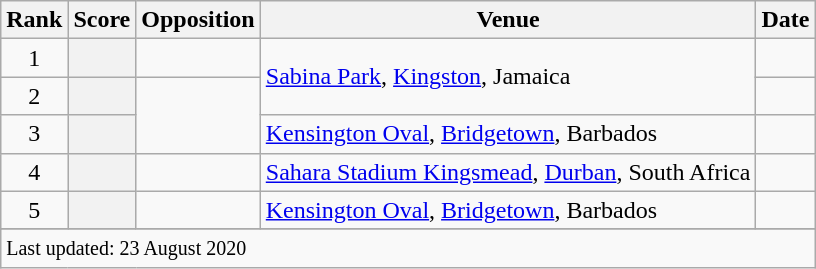<table class="wikitable plainrowheaders sortable">
<tr>
<th scope=col>Rank</th>
<th scope=col>Score</th>
<th scope=col>Opposition</th>
<th scope=col>Venue</th>
<th scope=col>Date</th>
</tr>
<tr>
<td align=center>1</td>
<th scope=row style=text-align:center;></th>
<td></td>
<td rowspan=2><a href='#'>Sabina Park</a>, <a href='#'>Kingston</a>, Jamaica</td>
<td></td>
</tr>
<tr>
<td align=center>2</td>
<th scope=row style=text-align:center;></th>
<td rowspan=2></td>
<td></td>
</tr>
<tr>
<td align=center>3</td>
<th scope=row style=text-align:center;></th>
<td><a href='#'>Kensington Oval</a>, <a href='#'>Bridgetown</a>, Barbados</td>
<td></td>
</tr>
<tr>
<td align=center>4</td>
<th scope=row style=text-align:center;></th>
<td></td>
<td><a href='#'>Sahara Stadium Kingsmead</a>, <a href='#'>Durban</a>, South Africa</td>
<td></td>
</tr>
<tr>
<td align=center>5</td>
<th scope=row style=text-align:center;></th>
<td></td>
<td><a href='#'>Kensington Oval</a>, <a href='#'>Bridgetown</a>, Barbados</td>
<td></td>
</tr>
<tr>
</tr>
<tr class=sortbottom>
<td colspan=5><small>Last updated: 23 August 2020</small></td>
</tr>
</table>
